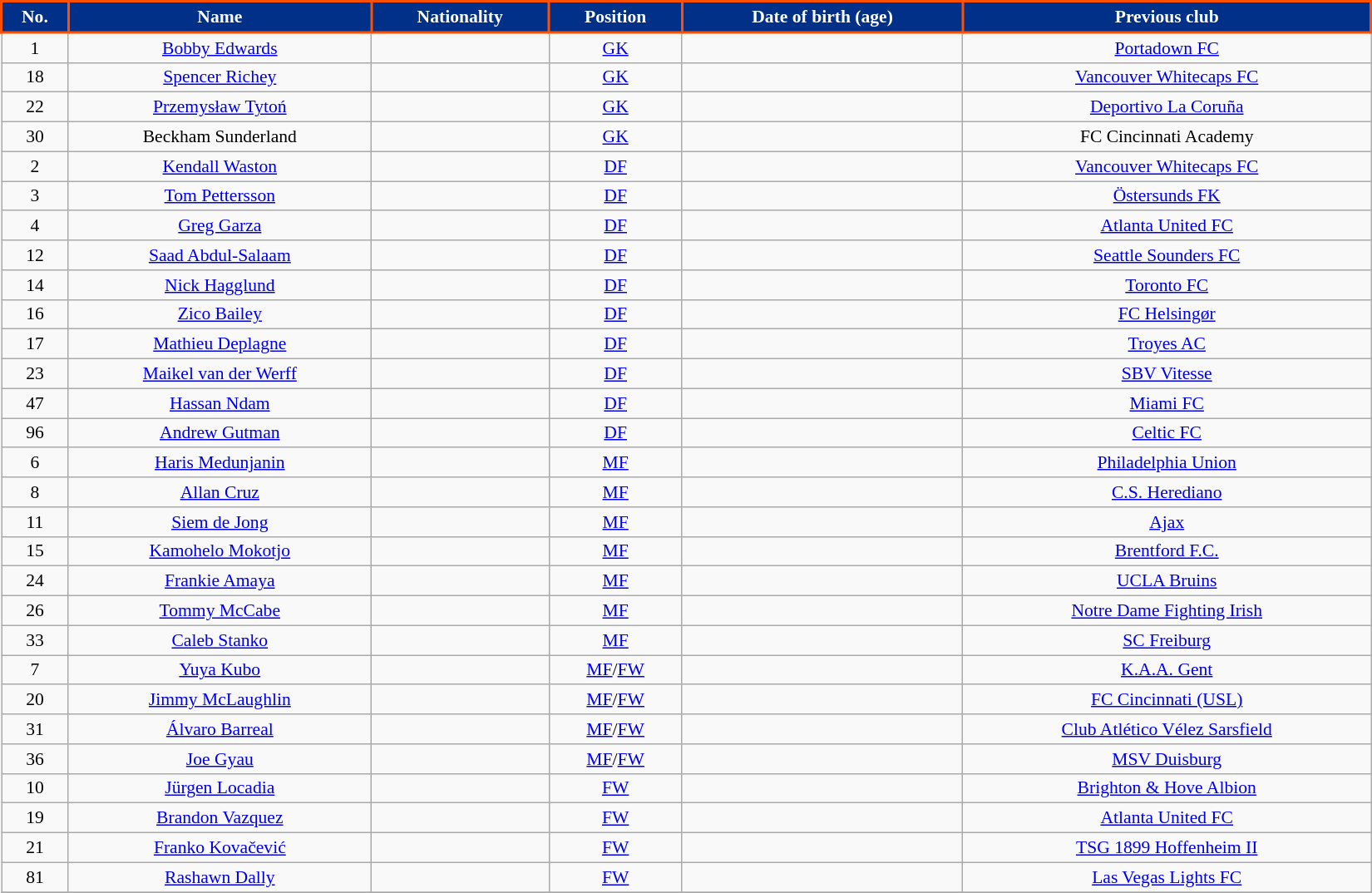<table class="wikitable sortable" style="text-align:center; font-size:90%; width:100%; max-width:1100px;">
<tr>
<th style="background-color:#003087; color:#FFFFFF; border:2px solid #FE5000;" scope="col" data-sort-type="number">No.</th>
<th style="background-color:#003087; color:#FFFFFF; border:2px solid #FE5000;" scope="col">Name</th>
<th style="background-color:#003087; color:#FFFFFF; border:2px solid #FE5000;" scope="col">Nationality</th>
<th style="background-color:#003087; color:#FFFFFF; border:2px solid #FE5000;" scope="col">Position</th>
<th style="background-color:#003087; color:#FFFFFF; border:2px solid #FE5000;" scope="col">Date of birth (age)</th>
<th style="background-color:#003087; color:#FFFFFF; border:2px solid #FE5000;" scope="col">Previous club</th>
</tr>
<tr>
<td>1</td>
<td><a href='#'>Bobby Edwards</a></td>
<td></td>
<td><a href='#'>GK</a></td>
<td></td>
<td> <a href='#'>Portadown FC</a></td>
</tr>
<tr>
<td>18</td>
<td><a href='#'>Spencer Richey</a></td>
<td></td>
<td><a href='#'>GK</a></td>
<td></td>
<td> <a href='#'>Vancouver Whitecaps FC</a></td>
</tr>
<tr>
<td>22</td>
<td><a href='#'>Przemysław Tytoń</a> </td>
<td></td>
<td><a href='#'>GK</a></td>
<td></td>
<td> <a href='#'>Deportivo La Coruña</a></td>
</tr>
<tr>
<td>30</td>
<td>Beckham Sunderland </td>
<td></td>
<td><a href='#'>GK</a></td>
<td></td>
<td> FC Cincinnati Academy</td>
</tr>
<tr>
<td>2</td>
<td><a href='#'>Kendall Waston</a> </td>
<td></td>
<td><a href='#'>DF</a></td>
<td></td>
<td> <a href='#'>Vancouver Whitecaps FC</a></td>
</tr>
<tr>
<td>3</td>
<td><a href='#'>Tom Pettersson</a> </td>
<td></td>
<td><a href='#'>DF</a></td>
<td></td>
<td> <a href='#'>Östersunds FK</a></td>
</tr>
<tr>
<td>4</td>
<td><a href='#'>Greg Garza</a></td>
<td></td>
<td><a href='#'>DF</a></td>
<td></td>
<td> <a href='#'>Atlanta United FC</a></td>
</tr>
<tr>
<td>12</td>
<td><a href='#'>Saad Abdul-Salaam</a></td>
<td></td>
<td><a href='#'>DF</a></td>
<td></td>
<td> <a href='#'>Seattle Sounders FC</a></td>
</tr>
<tr>
<td>14</td>
<td><a href='#'>Nick Hagglund</a></td>
<td></td>
<td><a href='#'>DF</a></td>
<td></td>
<td> <a href='#'>Toronto FC</a></td>
</tr>
<tr>
<td>16</td>
<td><a href='#'>Zico Bailey</a> </td>
<td></td>
<td><a href='#'>DF</a></td>
<td></td>
<td> <a href='#'>FC Helsingør</a></td>
</tr>
<tr>
<td>17</td>
<td><a href='#'>Mathieu Deplagne</a> </td>
<td></td>
<td><a href='#'>DF</a></td>
<td></td>
<td> <a href='#'>Troyes AC</a></td>
</tr>
<tr>
<td>23</td>
<td><a href='#'>Maikel van der Werff</a> </td>
<td></td>
<td><a href='#'>DF</a></td>
<td></td>
<td> <a href='#'>SBV Vitesse</a></td>
</tr>
<tr>
<td>47</td>
<td><a href='#'>Hassan Ndam</a></td>
<td></td>
<td><a href='#'>DF</a></td>
<td></td>
<td> <a href='#'>Miami FC</a></td>
</tr>
<tr>
<td>96</td>
<td><a href='#'>Andrew Gutman</a> </td>
<td></td>
<td><a href='#'>DF</a></td>
<td></td>
<td> <a href='#'>Celtic FC</a></td>
</tr>
<tr>
<td>6</td>
<td><a href='#'>Haris Medunjanin</a> </td>
<td></td>
<td><a href='#'>MF</a></td>
<td></td>
<td> <a href='#'>Philadelphia Union</a></td>
</tr>
<tr>
<td>8</td>
<td><a href='#'>Allan Cruz</a> </td>
<td></td>
<td><a href='#'>MF</a></td>
<td></td>
<td> <a href='#'>C.S. Herediano</a></td>
</tr>
<tr>
<td>11</td>
<td><a href='#'>Siem de Jong</a> </td>
<td></td>
<td><a href='#'>MF</a></td>
<td></td>
<td> <a href='#'>Ajax</a></td>
</tr>
<tr>
<td>15</td>
<td><a href='#'>Kamohelo Mokotjo</a> </td>
<td></td>
<td><a href='#'>MF</a></td>
<td></td>
<td> <a href='#'>Brentford F.C.</a></td>
</tr>
<tr>
<td>24</td>
<td><a href='#'>Frankie Amaya</a> </td>
<td></td>
<td><a href='#'>MF</a></td>
<td></td>
<td> <a href='#'>UCLA Bruins</a></td>
</tr>
<tr>
<td>26</td>
<td><a href='#'>Tommy McCabe</a></td>
<td></td>
<td><a href='#'>MF</a></td>
<td></td>
<td> <a href='#'>Notre Dame Fighting Irish</a></td>
</tr>
<tr>
<td>33</td>
<td><a href='#'>Caleb Stanko</a></td>
<td></td>
<td><a href='#'>MF</a></td>
<td></td>
<td> <a href='#'>SC Freiburg</a></td>
</tr>
<tr>
<td>7</td>
<td><a href='#'>Yuya Kubo</a> </td>
<td></td>
<td><a href='#'>MF</a>/<a href='#'>FW</a></td>
<td></td>
<td> <a href='#'>K.A.A. Gent</a></td>
</tr>
<tr>
<td>20</td>
<td><a href='#'>Jimmy McLaughlin</a></td>
<td></td>
<td><a href='#'>MF</a>/<a href='#'>FW</a></td>
<td></td>
<td> <a href='#'>FC Cincinnati (USL)</a></td>
</tr>
<tr>
<td>31</td>
<td><a href='#'>Álvaro Barreal</a> </td>
<td></td>
<td><a href='#'>MF</a>/<a href='#'>FW</a></td>
<td></td>
<td> <a href='#'>Club Atlético Vélez Sarsfield</a></td>
</tr>
<tr>
<td>36</td>
<td><a href='#'>Joe Gyau</a></td>
<td></td>
<td><a href='#'>MF</a>/<a href='#'>FW</a></td>
<td></td>
<td> <a href='#'>MSV Duisburg</a></td>
</tr>
<tr>
<td>10</td>
<td><a href='#'>Jürgen Locadia</a> </td>
<td></td>
<td><a href='#'>FW</a></td>
<td></td>
<td> <a href='#'>Brighton & Hove Albion</a></td>
</tr>
<tr>
<td>19</td>
<td><a href='#'>Brandon Vazquez</a></td>
<td></td>
<td><a href='#'>FW</a></td>
<td></td>
<td> <a href='#'>Atlanta United FC</a></td>
</tr>
<tr>
<td>21</td>
<td><a href='#'>Franko Kovačević</a> </td>
<td></td>
<td><a href='#'>FW</a></td>
<td></td>
<td> <a href='#'>TSG 1899 Hoffenheim II</a></td>
</tr>
<tr>
<td>81</td>
<td><a href='#'>Rashawn Dally</a></td>
<td></td>
<td><a href='#'>FW</a></td>
<td></td>
<td> <a href='#'>Las Vegas Lights FC</a></td>
</tr>
<tr>
</tr>
</table>
